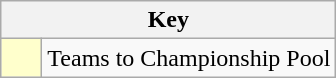<table class="wikitable" style="text-align: center;">
<tr>
<th colspan=2>Key</th>
</tr>
<tr>
<td style="background:#ffffcc; width:20px;"></td>
<td align=left>Teams to Championship Pool</td>
</tr>
</table>
